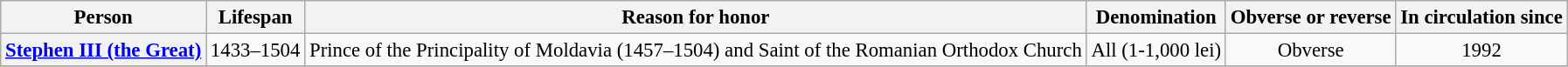<table class="wikitable" style="font-size: 95%; text-align:center;">
<tr>
<th>Person</th>
<th>Lifespan</th>
<th>Reason for honor</th>
<th>Denomination</th>
<th>Obverse or reverse</th>
<th>In circulation since</th>
</tr>
<tr>
<th><a href='#'>Stephen III (the Great)</a></th>
<td>1433–1504</td>
<td>Prince of the Principality of Moldavia (1457–1504) and Saint of the Romanian Orthodox Church</td>
<td>All (1-1,000 lei)</td>
<td>Obverse</td>
<td>1992</td>
</tr>
<tr>
</tr>
</table>
